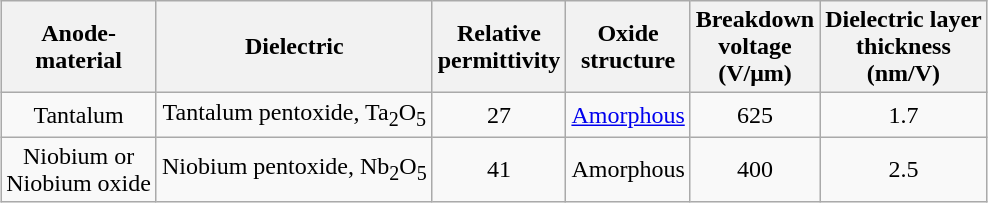<table class="wikitable" style="text-align:center; margin:1em auto;">
<tr>
<th>Anode-<br>material</th>
<th>Dielectric</th>
<th>Relative<br>permittivity</th>
<th>Oxide<br>structure</th>
<th>Breakdown<br>voltage<br>(V/μm)</th>
<th>Dielectric layer<br>thickness <br>(nm/V)</th>
</tr>
<tr>
<td>Tantalum</td>
<td>Tantalum pentoxide, Ta<sub>2</sub>O<sub>5</sub></td>
<td>27</td>
<td><a href='#'>Amorphous</a></td>
<td>625</td>
<td>1.7</td>
</tr>
<tr>
<td>Niobium or<br>Niobium oxide</td>
<td>Niobium pentoxide, Nb<sub>2</sub>O<sub>5</sub></td>
<td>41</td>
<td>Amorphous</td>
<td>400</td>
<td>2.5</td>
</tr>
</table>
